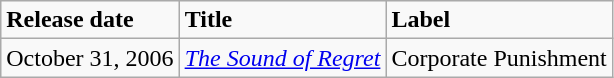<table class="wikitable">
<tr>
<td><strong>Release date</strong></td>
<td><strong>Title</strong></td>
<td><strong>Label</strong></td>
</tr>
<tr>
<td>October 31, 2006</td>
<td><em><a href='#'>The Sound of Regret</a></em></td>
<td>Corporate Punishment</td>
</tr>
</table>
